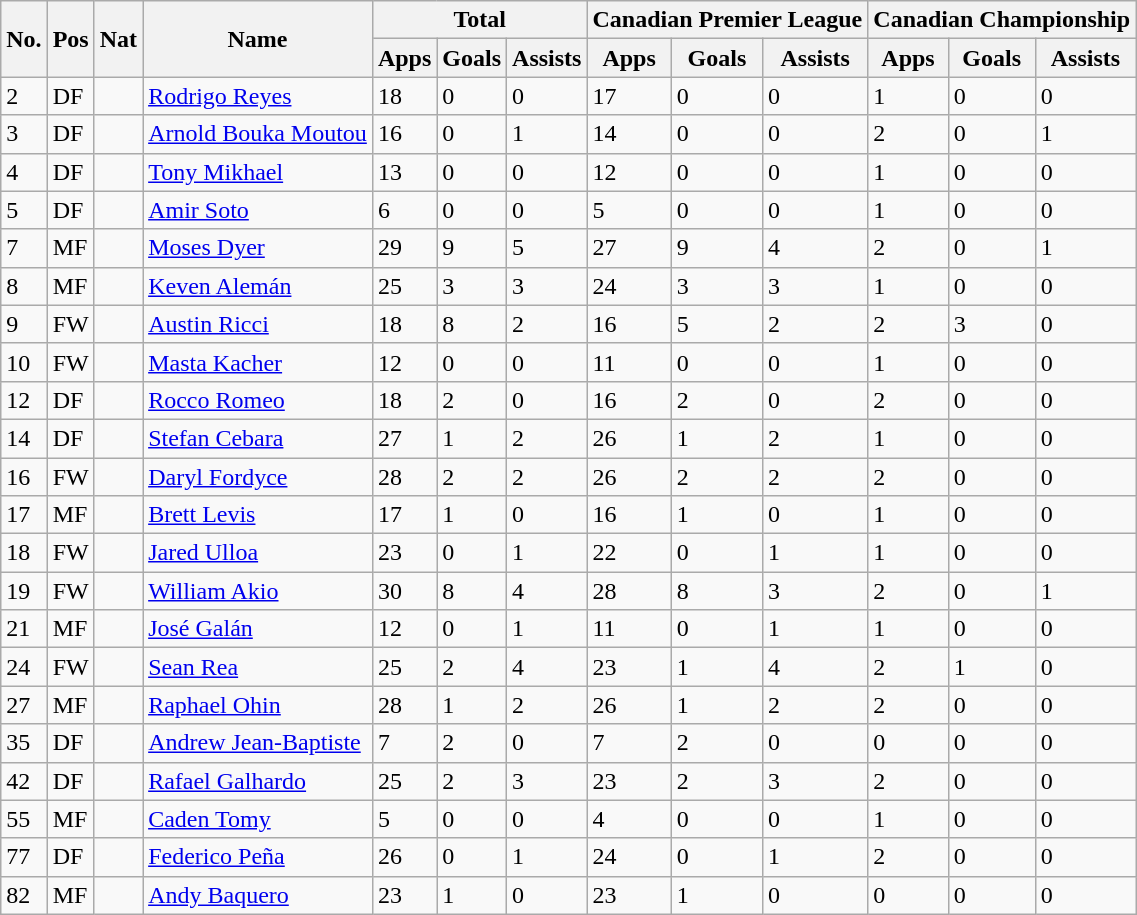<table class="wikitable sortable">
<tr>
<th rowspan="2">No.</th>
<th rowspan="2">Pos</th>
<th rowspan="2">Nat</th>
<th rowspan="2">Name</th>
<th colspan="3">Total</th>
<th colspan="3">Canadian Premier League</th>
<th colspan="3">Canadian Championship</th>
</tr>
<tr>
<th>Apps</th>
<th>Goals</th>
<th>Assists</th>
<th>Apps</th>
<th>Goals</th>
<th>Assists</th>
<th>Apps</th>
<th>Goals</th>
<th>Assists</th>
</tr>
<tr>
<td>2</td>
<td>DF</td>
<td></td>
<td><a href='#'>Rodrigo Reyes</a></td>
<td>18</td>
<td>0</td>
<td>0</td>
<td>17</td>
<td>0</td>
<td>0</td>
<td>1</td>
<td>0</td>
<td>0</td>
</tr>
<tr>
<td>3</td>
<td>DF</td>
<td></td>
<td><a href='#'>Arnold Bouka Moutou</a></td>
<td>16</td>
<td>0</td>
<td>1</td>
<td>14</td>
<td>0</td>
<td>0</td>
<td>2</td>
<td>0</td>
<td>1</td>
</tr>
<tr>
<td>4</td>
<td>DF</td>
<td></td>
<td><a href='#'>Tony Mikhael</a></td>
<td>13</td>
<td>0</td>
<td>0</td>
<td>12</td>
<td>0</td>
<td>0</td>
<td>1</td>
<td>0</td>
<td>0</td>
</tr>
<tr>
<td>5</td>
<td>DF</td>
<td></td>
<td><a href='#'>Amir Soto</a></td>
<td>6</td>
<td>0</td>
<td>0</td>
<td>5</td>
<td>0</td>
<td>0</td>
<td>1</td>
<td>0</td>
<td>0</td>
</tr>
<tr>
<td>7</td>
<td>MF</td>
<td></td>
<td><a href='#'>Moses Dyer</a></td>
<td>29</td>
<td>9</td>
<td>5</td>
<td>27</td>
<td>9</td>
<td>4</td>
<td>2</td>
<td>0</td>
<td>1</td>
</tr>
<tr>
<td>8</td>
<td>MF</td>
<td></td>
<td><a href='#'>Keven Alemán</a></td>
<td>25</td>
<td>3</td>
<td>3</td>
<td>24</td>
<td>3</td>
<td>3</td>
<td>1</td>
<td>0</td>
<td>0</td>
</tr>
<tr>
<td>9</td>
<td>FW</td>
<td></td>
<td><a href='#'>Austin Ricci</a></td>
<td>18</td>
<td>8</td>
<td>2</td>
<td>16</td>
<td>5</td>
<td>2</td>
<td>2</td>
<td>3</td>
<td>0</td>
</tr>
<tr>
<td>10</td>
<td>FW</td>
<td></td>
<td><a href='#'>Masta Kacher</a></td>
<td>12</td>
<td>0</td>
<td>0</td>
<td>11</td>
<td>0</td>
<td>0</td>
<td>1</td>
<td>0</td>
<td>0</td>
</tr>
<tr>
<td>12</td>
<td>DF</td>
<td></td>
<td><a href='#'>Rocco Romeo</a></td>
<td>18</td>
<td>2</td>
<td>0</td>
<td>16</td>
<td>2</td>
<td>0</td>
<td>2</td>
<td>0</td>
<td>0</td>
</tr>
<tr>
<td>14</td>
<td>DF</td>
<td></td>
<td><a href='#'>Stefan Cebara</a></td>
<td>27</td>
<td>1</td>
<td>2</td>
<td>26</td>
<td>1</td>
<td>2</td>
<td>1</td>
<td>0</td>
<td>0</td>
</tr>
<tr>
<td>16</td>
<td>FW</td>
<td></td>
<td><a href='#'>Daryl Fordyce</a></td>
<td>28</td>
<td>2</td>
<td>2</td>
<td>26</td>
<td>2</td>
<td>2</td>
<td>2</td>
<td>0</td>
<td>0</td>
</tr>
<tr>
<td>17</td>
<td>MF</td>
<td></td>
<td><a href='#'>Brett Levis</a></td>
<td>17</td>
<td>1</td>
<td>0</td>
<td>16</td>
<td>1</td>
<td>0</td>
<td>1</td>
<td>0</td>
<td>0</td>
</tr>
<tr>
<td>18</td>
<td>FW</td>
<td></td>
<td><a href='#'>Jared Ulloa</a></td>
<td>23</td>
<td>0</td>
<td>1</td>
<td>22</td>
<td>0</td>
<td>1</td>
<td>1</td>
<td>0</td>
<td>0</td>
</tr>
<tr>
<td>19</td>
<td>FW</td>
<td></td>
<td><a href='#'>William Akio</a></td>
<td>30</td>
<td>8</td>
<td>4</td>
<td>28</td>
<td>8</td>
<td>3</td>
<td>2</td>
<td>0</td>
<td>1</td>
</tr>
<tr>
<td>21</td>
<td>MF</td>
<td></td>
<td><a href='#'>José Galán</a></td>
<td>12</td>
<td>0</td>
<td>1</td>
<td>11</td>
<td>0</td>
<td>1</td>
<td>1</td>
<td>0</td>
<td>0</td>
</tr>
<tr>
<td>24</td>
<td>FW</td>
<td></td>
<td><a href='#'>Sean Rea</a></td>
<td>25</td>
<td>2</td>
<td>4</td>
<td>23</td>
<td>1</td>
<td>4</td>
<td>2</td>
<td>1</td>
<td>0</td>
</tr>
<tr>
<td>27</td>
<td>MF</td>
<td></td>
<td><a href='#'>Raphael Ohin</a></td>
<td>28</td>
<td>1</td>
<td>2</td>
<td>26</td>
<td>1</td>
<td>2</td>
<td>2</td>
<td>0</td>
<td>0</td>
</tr>
<tr>
<td>35</td>
<td>DF</td>
<td></td>
<td><a href='#'>Andrew Jean-Baptiste</a></td>
<td>7</td>
<td>2</td>
<td>0</td>
<td>7</td>
<td>2</td>
<td>0</td>
<td>0</td>
<td>0</td>
<td>0</td>
</tr>
<tr>
<td>42</td>
<td>DF</td>
<td></td>
<td><a href='#'>Rafael Galhardo</a></td>
<td>25</td>
<td>2</td>
<td>3</td>
<td>23</td>
<td>2</td>
<td>3</td>
<td>2</td>
<td>0</td>
<td>0</td>
</tr>
<tr>
<td>55</td>
<td>MF</td>
<td></td>
<td><a href='#'>Caden Tomy</a></td>
<td>5</td>
<td>0</td>
<td>0</td>
<td>4</td>
<td>0</td>
<td>0</td>
<td>1</td>
<td>0</td>
<td>0</td>
</tr>
<tr>
<td>77</td>
<td>DF</td>
<td></td>
<td><a href='#'>Federico Peña</a></td>
<td>26</td>
<td>0</td>
<td>1</td>
<td>24</td>
<td>0</td>
<td>1</td>
<td>2</td>
<td>0</td>
<td>0</td>
</tr>
<tr>
<td>82</td>
<td>MF</td>
<td></td>
<td><a href='#'>Andy Baquero</a></td>
<td>23</td>
<td>1</td>
<td>0</td>
<td>23</td>
<td>1</td>
<td>0</td>
<td>0</td>
<td>0</td>
<td>0</td>
</tr>
</table>
